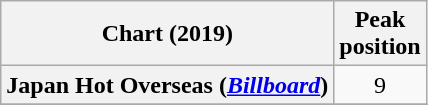<table class="wikitable sortable plainrowheaders" style="text-align:center;">
<tr>
<th scope="col">Chart (2019)</th>
<th scope="col">Peak<br>position</th>
</tr>
<tr>
<th scope="row">Japan Hot Overseas (<em><a href='#'>Billboard</a></em>)</th>
<td style="text-align:center">9</td>
</tr>
<tr>
</tr>
<tr>
</tr>
<tr>
</tr>
<tr>
</tr>
</table>
